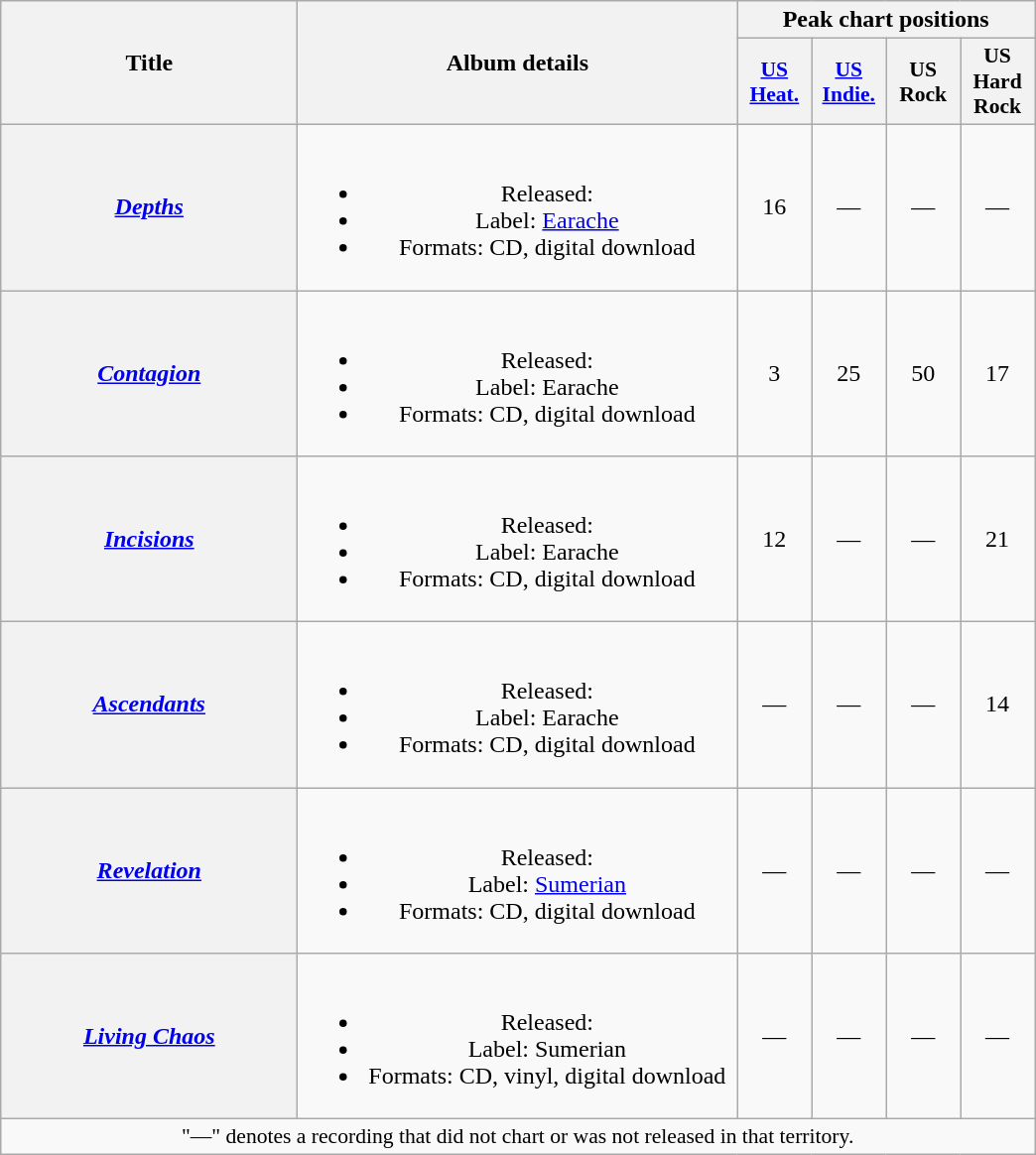<table class="wikitable plainrowheaders" style="text-align:center;">
<tr>
<th scope="col" rowspan="2" style="width:12em;">Title</th>
<th scope="col" rowspan="2" style="width:18em;">Album details</th>
<th scope="col" colspan="10">Peak chart positions</th>
</tr>
<tr>
<th scope="col" style="width:3em;font-size:90%;"><a href='#'>US<br>Heat.</a><br></th>
<th scope="col" style="width:3em;font-size:90%;"><a href='#'>US<br>Indie.</a><br></th>
<th scope="col" style="width:3em;font-size:90%;">US<br>Rock<br></th>
<th scope="col" style="width:3em;font-size:90%;">US<br>Hard Rock<br></th>
</tr>
<tr>
<th scope="row"><em><a href='#'>Depths</a></em></th>
<td><br><ul><li>Released: </li><li>Label: <a href='#'>Earache</a></li><li>Formats: CD, digital download</li></ul></td>
<td>16</td>
<td>—</td>
<td>—</td>
<td>—</td>
</tr>
<tr>
<th scope="row"><em><a href='#'>Contagion</a></em></th>
<td><br><ul><li>Released: </li><li>Label: Earache</li><li>Formats: CD, digital download</li></ul></td>
<td>3</td>
<td>25</td>
<td>50</td>
<td>17</td>
</tr>
<tr>
<th scope="row"><em><a href='#'>Incisions</a></em></th>
<td><br><ul><li>Released: </li><li>Label: Earache</li><li>Formats: CD, digital download</li></ul></td>
<td>12</td>
<td>—</td>
<td>—</td>
<td>21</td>
</tr>
<tr>
<th scope="row"><em><a href='#'>Ascendants</a></em></th>
<td><br><ul><li>Released: </li><li>Label: Earache</li><li>Formats: CD, digital download</li></ul></td>
<td>—</td>
<td>—</td>
<td>—</td>
<td>14</td>
</tr>
<tr>
<th scope="row"><em><a href='#'>Revelation</a></em></th>
<td><br><ul><li>Released: </li><li>Label: <a href='#'>Sumerian</a></li><li>Formats: CD, digital download</li></ul></td>
<td>—</td>
<td>—</td>
<td>—</td>
<td>—</td>
</tr>
<tr>
<th scope="row"><em><a href='#'>Living Chaos</a></em></th>
<td><br><ul><li>Released: </li><li>Label: Sumerian</li><li>Formats: CD, vinyl, digital download</li></ul></td>
<td>—</td>
<td>—</td>
<td>—</td>
<td>—</td>
</tr>
<tr>
<td colspan="15" style="font-size:90%">"—" denotes a recording that did not chart or was not released in that territory.</td>
</tr>
</table>
